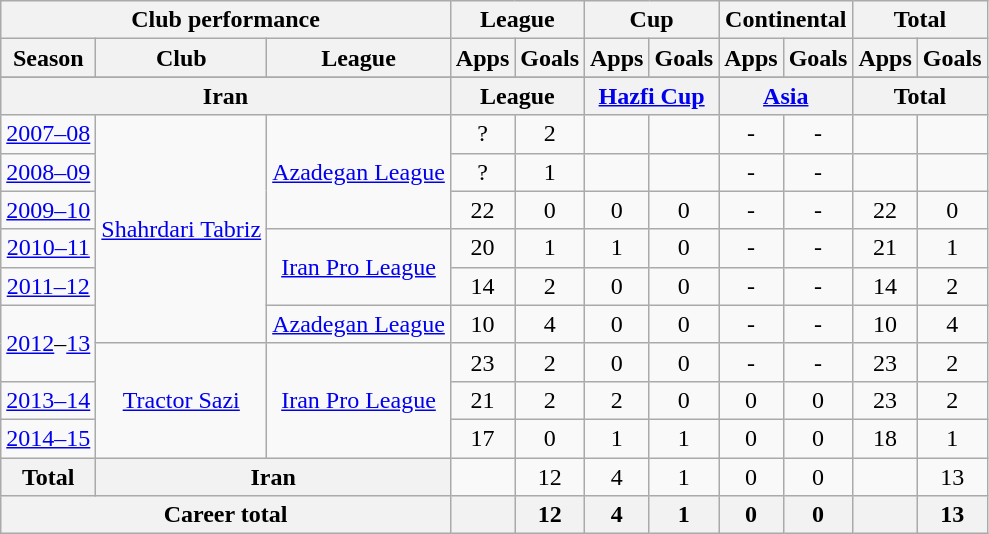<table class="wikitable" style="text-align:center">
<tr>
<th colspan=3>Club performance</th>
<th colspan=2>League</th>
<th colspan=2>Cup</th>
<th colspan=2>Continental</th>
<th colspan=2>Total</th>
</tr>
<tr>
<th>Season</th>
<th>Club</th>
<th>League</th>
<th>Apps</th>
<th>Goals</th>
<th>Apps</th>
<th>Goals</th>
<th>Apps</th>
<th>Goals</th>
<th>Apps</th>
<th>Goals</th>
</tr>
<tr>
</tr>
<tr>
<th colspan=3>Iran</th>
<th colspan=2>League</th>
<th colspan=2><a href='#'>Hazfi Cup</a></th>
<th colspan=2><a href='#'>Asia</a></th>
<th colspan=2>Total</th>
</tr>
<tr>
<td><a href='#'>2007–08</a></td>
<td rowspan="6"><a href='#'>Shahrdari Tabriz</a></td>
<td rowspan="3"><a href='#'>Azadegan League</a></td>
<td>?</td>
<td>2</td>
<td></td>
<td></td>
<td>-</td>
<td>-</td>
<td></td>
<td></td>
</tr>
<tr>
<td><a href='#'>2008–09</a></td>
<td>?</td>
<td>1</td>
<td></td>
<td></td>
<td>-</td>
<td>-</td>
<td></td>
<td></td>
</tr>
<tr>
<td><a href='#'>2009–10</a></td>
<td>22</td>
<td>0</td>
<td>0</td>
<td>0</td>
<td>-</td>
<td>-</td>
<td>22</td>
<td>0</td>
</tr>
<tr>
<td><a href='#'>2010–11</a></td>
<td rowspan="2"><a href='#'>Iran Pro League</a></td>
<td>20</td>
<td>1</td>
<td>1</td>
<td>0</td>
<td>-</td>
<td>-</td>
<td>21</td>
<td>1</td>
</tr>
<tr>
<td><a href='#'>2011–12</a></td>
<td>14</td>
<td>2</td>
<td>0</td>
<td>0</td>
<td>-</td>
<td>-</td>
<td>14</td>
<td>2</td>
</tr>
<tr>
<td rowspan="2"><a href='#'>2012</a>–<a href='#'>13</a></td>
<td rowspan="1"><a href='#'>Azadegan League</a></td>
<td>10</td>
<td>4</td>
<td>0</td>
<td>0</td>
<td>-</td>
<td>-</td>
<td>10</td>
<td>4</td>
</tr>
<tr>
<td rowspan="3"><a href='#'>Tractor Sazi</a></td>
<td rowspan="3"><a href='#'>Iran Pro League</a></td>
<td>23</td>
<td>2</td>
<td>0</td>
<td>0</td>
<td>-</td>
<td>-</td>
<td>23</td>
<td>2</td>
</tr>
<tr>
<td rowspan="1"><a href='#'>2013–14</a></td>
<td>21</td>
<td>2</td>
<td>2</td>
<td>0</td>
<td>0</td>
<td>0</td>
<td>23</td>
<td>2</td>
</tr>
<tr>
<td><a href='#'>2014–15</a></td>
<td>17</td>
<td>0</td>
<td>1</td>
<td>1</td>
<td>0</td>
<td>0</td>
<td>18</td>
<td>1</td>
</tr>
<tr>
<th rowspan=1>Total</th>
<th colspan=2>Iran</th>
<td></td>
<td>12</td>
<td>4</td>
<td>1</td>
<td>0</td>
<td>0</td>
<td></td>
<td>13</td>
</tr>
<tr>
<th colspan=3>Career total</th>
<th></th>
<th>12</th>
<th>4</th>
<th>1</th>
<th>0</th>
<th>0</th>
<th></th>
<th>13</th>
</tr>
</table>
